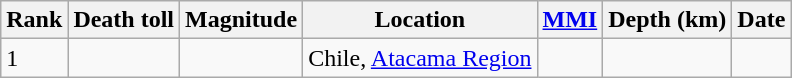<table class="sortable wikitable" style="font-size:100%;">
<tr>
<th>Rank</th>
<th>Death toll</th>
<th>Magnitude</th>
<th>Location</th>
<th><a href='#'>MMI</a></th>
<th>Depth (km)</th>
<th>Date</th>
</tr>
<tr>
<td>1</td>
<td></td>
<td></td>
<td>Chile, <a href='#'>Atacama Region</a></td>
<td></td>
<td></td>
<td></td>
</tr>
</table>
